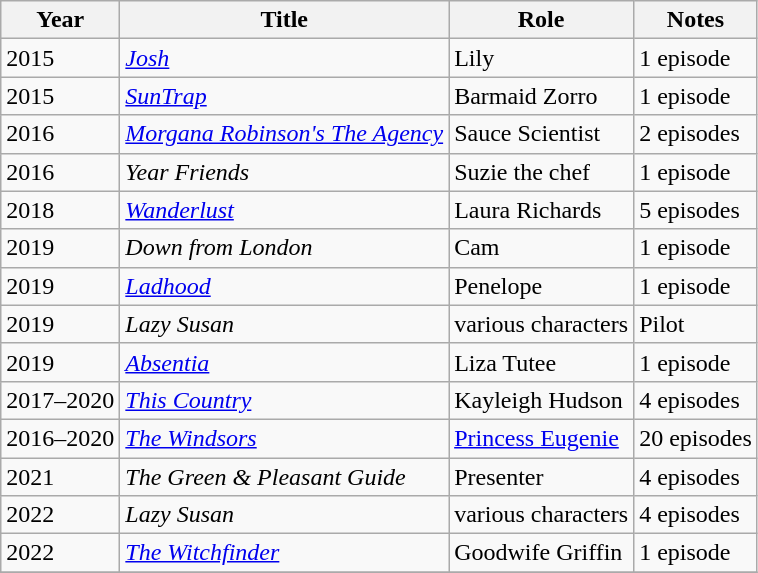<table class="wikitable sortable">
<tr>
<th>Year</th>
<th>Title</th>
<th>Role</th>
<th>Notes</th>
</tr>
<tr>
<td>2015</td>
<td><em><a href='#'>Josh</a></em></td>
<td>Lily</td>
<td>1 episode</td>
</tr>
<tr>
<td>2015</td>
<td><em><a href='#'>SunTrap</a></em></td>
<td>Barmaid Zorro</td>
<td>1 episode</td>
</tr>
<tr>
<td>2016</td>
<td><em><a href='#'>Morgana Robinson's The Agency</a></em></td>
<td>Sauce Scientist</td>
<td>2 episodes</td>
</tr>
<tr>
<td>2016</td>
<td><em>Year Friends</em></td>
<td>Suzie the chef</td>
<td>1 episode</td>
</tr>
<tr>
<td>2018</td>
<td><em><a href='#'>Wanderlust</a></em></td>
<td>Laura Richards</td>
<td>5 episodes</td>
</tr>
<tr>
<td>2019</td>
<td><em>Down from London</em></td>
<td>Cam</td>
<td>1 episode</td>
</tr>
<tr>
<td>2019</td>
<td><em><a href='#'>Ladhood</a></em></td>
<td>Penelope</td>
<td>1 episode</td>
</tr>
<tr>
<td>2019</td>
<td><em>Lazy Susan</em></td>
<td>various characters</td>
<td>Pilot</td>
</tr>
<tr>
<td>2019</td>
<td><em><a href='#'>Absentia</a></em></td>
<td>Liza Tutee</td>
<td>1 episode</td>
</tr>
<tr>
<td>2017–2020</td>
<td><em><a href='#'>This Country</a></em></td>
<td>Kayleigh Hudson</td>
<td>4 episodes</td>
</tr>
<tr>
<td>2016–2020</td>
<td><em><a href='#'>The Windsors</a></em></td>
<td><a href='#'>Princess Eugenie</a></td>
<td>20 episodes</td>
</tr>
<tr>
<td>2021</td>
<td><em>The Green & Pleasant Guide</em></td>
<td>Presenter</td>
<td>4 episodes</td>
</tr>
<tr>
<td>2022</td>
<td><em>Lazy Susan</em></td>
<td>various characters</td>
<td>4 episodes</td>
</tr>
<tr>
<td>2022</td>
<td><em><a href='#'>The Witchfinder</a></em></td>
<td>Goodwife Griffin</td>
<td>1 episode</td>
</tr>
<tr>
</tr>
</table>
